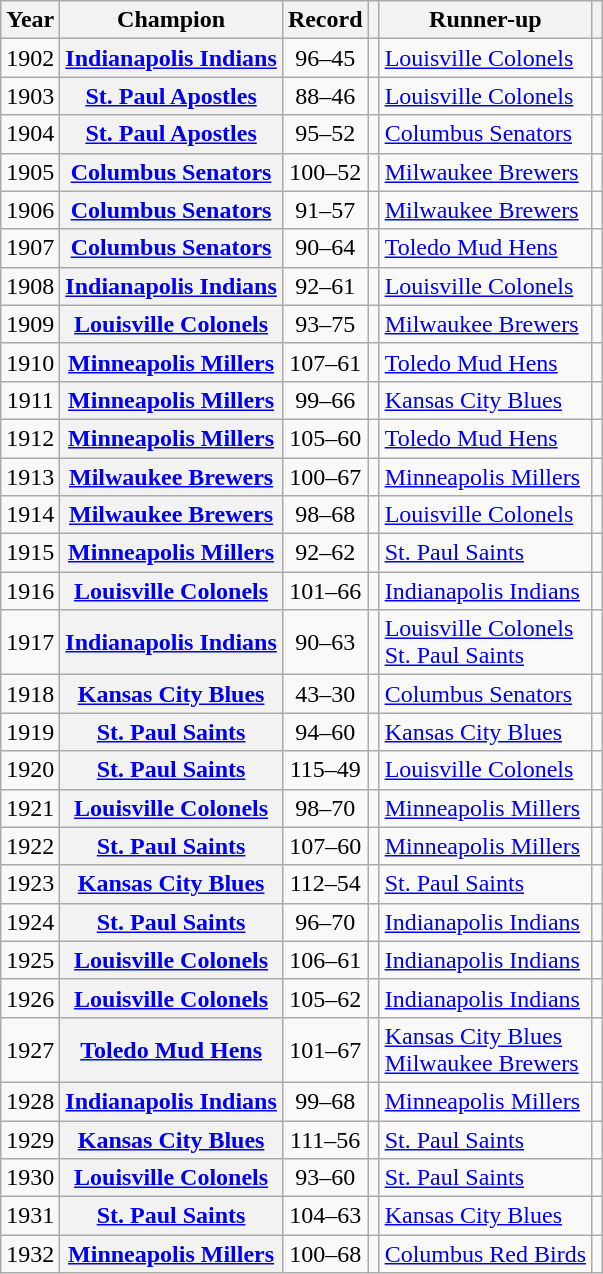<table class="wikitable sortable plainrowheaders" style="text-align:center">
<tr>
<th scope="col">Year</th>
<th scope="col">Champion</th>
<th scope="col">Record</th>
<th scope="col"></th>
<th scope="col">Runner-up</th>
<th scope="col" class="unsortable"></th>
</tr>
<tr>
<td>1902</td>
<th scope="row"><a href='#'>Indianapolis Indians</a></th>
<td>96–45</td>
<td></td>
<td style="text-align:left"><a href='#'>Louisville Colonels</a></td>
<td></td>
</tr>
<tr>
<td>1903</td>
<th scope="row"><a href='#'>St. Paul Apostles</a></th>
<td>88–46</td>
<td></td>
<td style="text-align:left"><a href='#'>Louisville Colonels</a></td>
<td></td>
</tr>
<tr>
<td>1904</td>
<th scope="row"><a href='#'>St. Paul Apostles</a></th>
<td>95–52</td>
<td></td>
<td style="text-align:left"><a href='#'>Columbus Senators</a></td>
<td></td>
</tr>
<tr>
<td>1905</td>
<th scope="row"><a href='#'>Columbus Senators</a></th>
<td>100–52</td>
<td></td>
<td style="text-align:left"><a href='#'>Milwaukee Brewers</a></td>
<td></td>
</tr>
<tr>
<td>1906</td>
<th scope="row"><a href='#'>Columbus Senators</a></th>
<td>91–57</td>
<td></td>
<td style="text-align:left"><a href='#'>Milwaukee Brewers</a></td>
<td></td>
</tr>
<tr>
<td>1907</td>
<th scope="row"><a href='#'>Columbus Senators</a></th>
<td>90–64</td>
<td></td>
<td style="text-align:left"><a href='#'>Toledo Mud Hens</a></td>
<td></td>
</tr>
<tr>
<td>1908</td>
<th scope="row"><a href='#'>Indianapolis Indians</a></th>
<td>92–61</td>
<td></td>
<td style="text-align:left"><a href='#'>Louisville Colonels</a></td>
<td></td>
</tr>
<tr>
<td>1909</td>
<th scope="row"><a href='#'>Louisville Colonels</a></th>
<td>93–75</td>
<td></td>
<td style="text-align:left"><a href='#'>Milwaukee Brewers</a></td>
<td></td>
</tr>
<tr>
<td>1910</td>
<th scope="row"><a href='#'>Minneapolis Millers</a></th>
<td>107–61</td>
<td></td>
<td style="text-align:left"><a href='#'>Toledo Mud Hens</a></td>
<td></td>
</tr>
<tr>
<td>1911</td>
<th scope="row"><a href='#'>Minneapolis Millers</a></th>
<td>99–66</td>
<td></td>
<td style="text-align:left"><a href='#'>Kansas City Blues</a></td>
<td></td>
</tr>
<tr>
<td>1912</td>
<th scope="row"><a href='#'>Minneapolis Millers</a></th>
<td>105–60</td>
<td></td>
<td style="text-align:left"><a href='#'>Toledo Mud Hens</a></td>
<td></td>
</tr>
<tr>
<td>1913</td>
<th scope="row"><a href='#'>Milwaukee Brewers</a></th>
<td>100–67</td>
<td></td>
<td style="text-align:left"><a href='#'>Minneapolis Millers</a></td>
<td></td>
</tr>
<tr>
<td>1914</td>
<th scope="row"><a href='#'>Milwaukee Brewers</a></th>
<td>98–68</td>
<td></td>
<td style="text-align:left"><a href='#'>Louisville Colonels</a></td>
<td></td>
</tr>
<tr>
<td>1915</td>
<th scope="row"><a href='#'>Minneapolis Millers</a></th>
<td>92–62</td>
<td></td>
<td style="text-align:left"><a href='#'>St. Paul Saints</a></td>
<td></td>
</tr>
<tr>
<td>1916</td>
<th scope="row"><a href='#'>Louisville Colonels</a></th>
<td>101–66</td>
<td></td>
<td style="text-align:left"><a href='#'>Indianapolis Indians</a></td>
<td></td>
</tr>
<tr>
<td>1917</td>
<th scope="row"><a href='#'>Indianapolis Indians</a></th>
<td>90–63</td>
<td></td>
<td style="text-align:left"><a href='#'>Louisville Colonels</a><br><a href='#'>St. Paul Saints</a></td>
<td></td>
</tr>
<tr>
<td>1918</td>
<th scope="row"><a href='#'>Kansas City Blues</a></th>
<td>43–30</td>
<td></td>
<td style="text-align:left"><a href='#'>Columbus Senators</a></td>
<td></td>
</tr>
<tr>
<td>1919</td>
<th scope="row"><a href='#'>St. Paul Saints</a></th>
<td>94–60</td>
<td></td>
<td style="text-align:left"><a href='#'>Kansas City Blues</a></td>
<td></td>
</tr>
<tr>
<td>1920</td>
<th scope="row"><a href='#'>St. Paul Saints</a></th>
<td>115–49</td>
<td></td>
<td style="text-align:left"><a href='#'>Louisville Colonels</a></td>
<td></td>
</tr>
<tr>
<td>1921</td>
<th scope="row"><a href='#'>Louisville Colonels</a></th>
<td>98–70</td>
<td></td>
<td style="text-align:left"><a href='#'>Minneapolis Millers</a></td>
<td></td>
</tr>
<tr>
<td>1922</td>
<th scope="row"><a href='#'>St. Paul Saints</a></th>
<td>107–60</td>
<td></td>
<td style="text-align:left"><a href='#'>Minneapolis Millers</a></td>
<td></td>
</tr>
<tr>
<td>1923</td>
<th scope="row"><a href='#'>Kansas City Blues</a></th>
<td>112–54</td>
<td></td>
<td style="text-align:left"><a href='#'>St. Paul Saints</a></td>
<td></td>
</tr>
<tr>
<td>1924</td>
<th scope="row"><a href='#'>St. Paul Saints</a></th>
<td>96–70</td>
<td></td>
<td style="text-align:left"><a href='#'>Indianapolis Indians</a></td>
<td></td>
</tr>
<tr>
<td>1925</td>
<th scope="row"><a href='#'>Louisville Colonels</a></th>
<td>106–61</td>
<td></td>
<td style="text-align:left"><a href='#'>Indianapolis Indians</a></td>
<td></td>
</tr>
<tr>
<td>1926</td>
<th scope="row"><a href='#'>Louisville Colonels</a></th>
<td>105–62</td>
<td></td>
<td style="text-align:left"><a href='#'>Indianapolis Indians</a></td>
<td></td>
</tr>
<tr>
<td>1927</td>
<th scope="row"><a href='#'>Toledo Mud Hens</a></th>
<td>101–67</td>
<td></td>
<td style="text-align:left"><a href='#'>Kansas City Blues</a><br><a href='#'>Milwaukee Brewers</a></td>
<td></td>
</tr>
<tr>
<td>1928</td>
<th scope="row"><a href='#'>Indianapolis Indians</a></th>
<td>99–68</td>
<td></td>
<td style="text-align:left"><a href='#'>Minneapolis Millers</a></td>
<td></td>
</tr>
<tr>
<td>1929</td>
<th scope="row"><a href='#'>Kansas City Blues</a></th>
<td>111–56</td>
<td></td>
<td style="text-align:left"><a href='#'>St. Paul Saints</a></td>
<td></td>
</tr>
<tr>
<td>1930</td>
<th scope="row"><a href='#'>Louisville Colonels</a></th>
<td>93–60</td>
<td></td>
<td style="text-align:left"><a href='#'>St. Paul Saints</a></td>
<td></td>
</tr>
<tr>
<td>1931</td>
<th scope="row"><a href='#'>St. Paul Saints</a></th>
<td>104–63</td>
<td></td>
<td style="text-align:left"><a href='#'>Kansas City Blues</a></td>
<td></td>
</tr>
<tr>
<td>1932</td>
<th scope="row"><a href='#'>Minneapolis Millers</a></th>
<td>100–68</td>
<td></td>
<td style="text-align:left"><a href='#'>Columbus Red Birds</a></td>
<td></td>
</tr>
</table>
